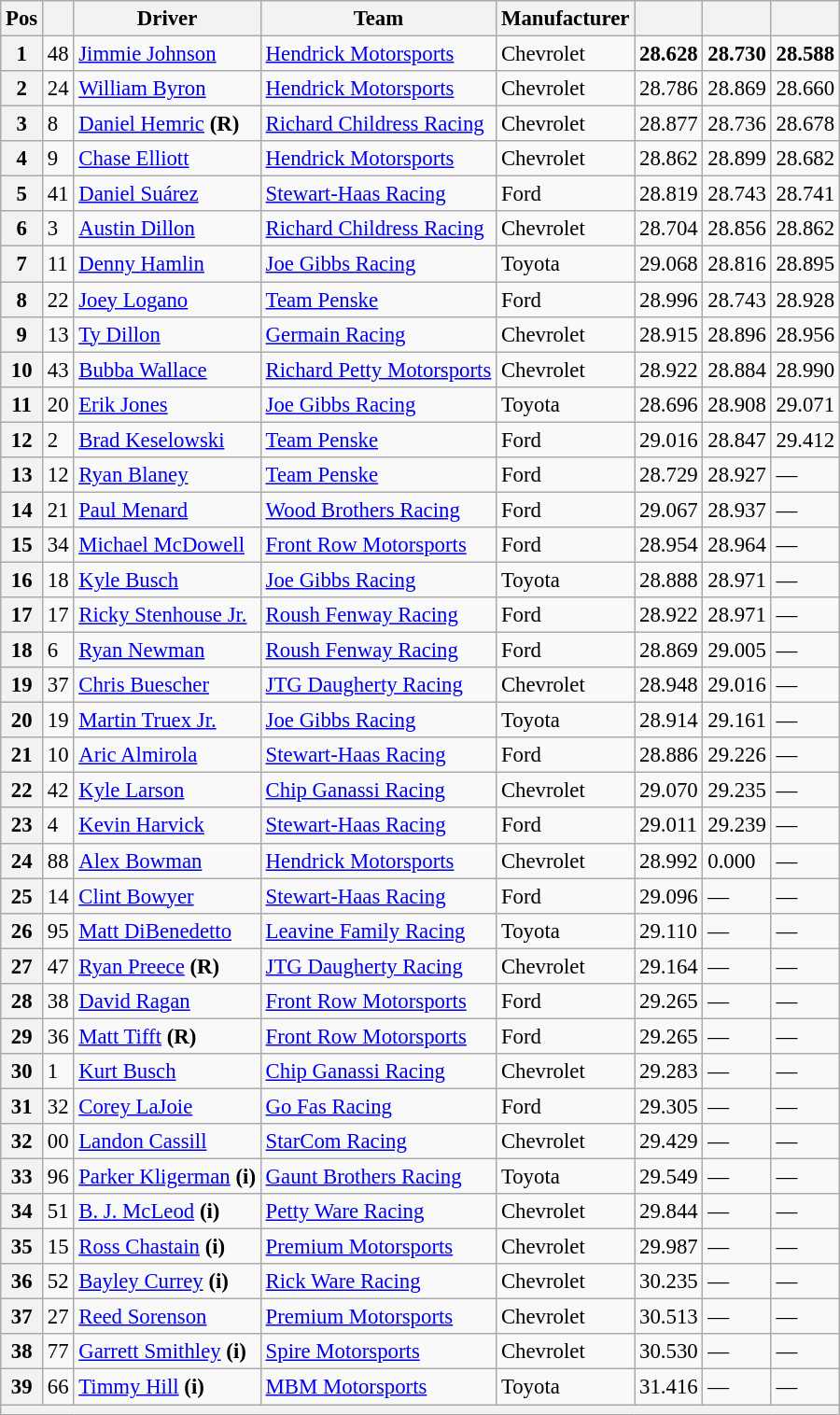<table class="wikitable" style="font-size:95%">
<tr>
<th>Pos</th>
<th></th>
<th>Driver</th>
<th>Team</th>
<th>Manufacturer</th>
<th></th>
<th></th>
<th></th>
</tr>
<tr>
<th>1</th>
<td>48</td>
<td><a href='#'>Jimmie Johnson</a></td>
<td><a href='#'>Hendrick Motorsports</a></td>
<td>Chevrolet</td>
<td><strong>28.628</strong></td>
<td><strong>28.730</strong></td>
<td><strong>28.588</strong></td>
</tr>
<tr>
<th>2</th>
<td>24</td>
<td><a href='#'>William Byron</a></td>
<td><a href='#'>Hendrick Motorsports</a></td>
<td>Chevrolet</td>
<td>28.786</td>
<td>28.869</td>
<td>28.660</td>
</tr>
<tr>
<th>3</th>
<td>8</td>
<td><a href='#'>Daniel Hemric</a> <strong>(R)</strong></td>
<td><a href='#'>Richard Childress Racing</a></td>
<td>Chevrolet</td>
<td>28.877</td>
<td>28.736</td>
<td>28.678</td>
</tr>
<tr>
<th>4</th>
<td>9</td>
<td><a href='#'>Chase Elliott</a></td>
<td><a href='#'>Hendrick Motorsports</a></td>
<td>Chevrolet</td>
<td>28.862</td>
<td>28.899</td>
<td>28.682</td>
</tr>
<tr>
<th>5</th>
<td>41</td>
<td><a href='#'>Daniel Suárez</a></td>
<td><a href='#'>Stewart-Haas Racing</a></td>
<td>Ford</td>
<td>28.819</td>
<td>28.743</td>
<td>28.741</td>
</tr>
<tr>
<th>6</th>
<td>3</td>
<td><a href='#'>Austin Dillon</a></td>
<td><a href='#'>Richard Childress Racing</a></td>
<td>Chevrolet</td>
<td>28.704</td>
<td>28.856</td>
<td>28.862</td>
</tr>
<tr>
<th>7</th>
<td>11</td>
<td><a href='#'>Denny Hamlin</a></td>
<td><a href='#'>Joe Gibbs Racing</a></td>
<td>Toyota</td>
<td>29.068</td>
<td>28.816</td>
<td>28.895</td>
</tr>
<tr>
<th>8</th>
<td>22</td>
<td><a href='#'>Joey Logano</a></td>
<td><a href='#'>Team Penske</a></td>
<td>Ford</td>
<td>28.996</td>
<td>28.743</td>
<td>28.928</td>
</tr>
<tr>
<th>9</th>
<td>13</td>
<td><a href='#'>Ty Dillon</a></td>
<td><a href='#'>Germain Racing</a></td>
<td>Chevrolet</td>
<td>28.915</td>
<td>28.896</td>
<td>28.956</td>
</tr>
<tr>
<th>10</th>
<td>43</td>
<td><a href='#'>Bubba Wallace</a></td>
<td><a href='#'>Richard Petty Motorsports</a></td>
<td>Chevrolet</td>
<td>28.922</td>
<td>28.884</td>
<td>28.990</td>
</tr>
<tr>
<th>11</th>
<td>20</td>
<td><a href='#'>Erik Jones</a></td>
<td><a href='#'>Joe Gibbs Racing</a></td>
<td>Toyota</td>
<td>28.696</td>
<td>28.908</td>
<td>29.071</td>
</tr>
<tr>
<th>12</th>
<td>2</td>
<td><a href='#'>Brad Keselowski</a></td>
<td><a href='#'>Team Penske</a></td>
<td>Ford</td>
<td>29.016</td>
<td>28.847</td>
<td>29.412</td>
</tr>
<tr>
<th>13</th>
<td>12</td>
<td><a href='#'>Ryan Blaney</a></td>
<td><a href='#'>Team Penske</a></td>
<td>Ford</td>
<td>28.729</td>
<td>28.927</td>
<td>—</td>
</tr>
<tr>
<th>14</th>
<td>21</td>
<td><a href='#'>Paul Menard</a></td>
<td><a href='#'>Wood Brothers Racing</a></td>
<td>Ford</td>
<td>29.067</td>
<td>28.937</td>
<td>—</td>
</tr>
<tr>
<th>15</th>
<td>34</td>
<td><a href='#'>Michael McDowell</a></td>
<td><a href='#'>Front Row Motorsports</a></td>
<td>Ford</td>
<td>28.954</td>
<td>28.964</td>
<td>—</td>
</tr>
<tr>
<th>16</th>
<td>18</td>
<td><a href='#'>Kyle Busch</a></td>
<td><a href='#'>Joe Gibbs Racing</a></td>
<td>Toyota</td>
<td>28.888</td>
<td>28.971</td>
<td>—</td>
</tr>
<tr>
<th>17</th>
<td>17</td>
<td><a href='#'>Ricky Stenhouse Jr.</a></td>
<td><a href='#'>Roush Fenway Racing</a></td>
<td>Ford</td>
<td>28.922</td>
<td>28.971</td>
<td>—</td>
</tr>
<tr>
<th>18</th>
<td>6</td>
<td><a href='#'>Ryan Newman</a></td>
<td><a href='#'>Roush Fenway Racing</a></td>
<td>Ford</td>
<td>28.869</td>
<td>29.005</td>
<td>—</td>
</tr>
<tr>
<th>19</th>
<td>37</td>
<td><a href='#'>Chris Buescher</a></td>
<td><a href='#'>JTG Daugherty Racing</a></td>
<td>Chevrolet</td>
<td>28.948</td>
<td>29.016</td>
<td>—</td>
</tr>
<tr>
<th>20</th>
<td>19</td>
<td><a href='#'>Martin Truex Jr.</a></td>
<td><a href='#'>Joe Gibbs Racing</a></td>
<td>Toyota</td>
<td>28.914</td>
<td>29.161</td>
<td>—</td>
</tr>
<tr>
<th>21</th>
<td>10</td>
<td><a href='#'>Aric Almirola</a></td>
<td><a href='#'>Stewart-Haas Racing</a></td>
<td>Ford</td>
<td>28.886</td>
<td>29.226</td>
<td>—</td>
</tr>
<tr>
<th>22</th>
<td>42</td>
<td><a href='#'>Kyle Larson</a></td>
<td><a href='#'>Chip Ganassi Racing</a></td>
<td>Chevrolet</td>
<td>29.070</td>
<td>29.235</td>
<td>—</td>
</tr>
<tr>
<th>23</th>
<td>4</td>
<td><a href='#'>Kevin Harvick</a></td>
<td><a href='#'>Stewart-Haas Racing</a></td>
<td>Ford</td>
<td>29.011</td>
<td>29.239</td>
<td>—</td>
</tr>
<tr>
<th>24</th>
<td>88</td>
<td><a href='#'>Alex Bowman</a></td>
<td><a href='#'>Hendrick Motorsports</a></td>
<td>Chevrolet</td>
<td>28.992</td>
<td>0.000</td>
<td>—</td>
</tr>
<tr>
<th>25</th>
<td>14</td>
<td><a href='#'>Clint Bowyer</a></td>
<td><a href='#'>Stewart-Haas Racing</a></td>
<td>Ford</td>
<td>29.096</td>
<td>—</td>
<td>—</td>
</tr>
<tr>
<th>26</th>
<td>95</td>
<td><a href='#'>Matt DiBenedetto</a></td>
<td><a href='#'>Leavine Family Racing</a></td>
<td>Toyota</td>
<td>29.110</td>
<td>—</td>
<td>—</td>
</tr>
<tr>
<th>27</th>
<td>47</td>
<td><a href='#'>Ryan Preece</a> <strong>(R)</strong></td>
<td><a href='#'>JTG Daugherty Racing</a></td>
<td>Chevrolet</td>
<td>29.164</td>
<td>—</td>
<td>—</td>
</tr>
<tr>
<th>28</th>
<td>38</td>
<td><a href='#'>David Ragan</a></td>
<td><a href='#'>Front Row Motorsports</a></td>
<td>Ford</td>
<td>29.265</td>
<td>—</td>
<td>—</td>
</tr>
<tr>
<th>29</th>
<td>36</td>
<td><a href='#'>Matt Tifft</a> <strong>(R)</strong></td>
<td><a href='#'>Front Row Motorsports</a></td>
<td>Ford</td>
<td>29.265</td>
<td>—</td>
<td>—</td>
</tr>
<tr>
<th>30</th>
<td>1</td>
<td><a href='#'>Kurt Busch</a></td>
<td><a href='#'>Chip Ganassi Racing</a></td>
<td>Chevrolet</td>
<td>29.283</td>
<td>—</td>
<td>—</td>
</tr>
<tr>
<th>31</th>
<td>32</td>
<td><a href='#'>Corey LaJoie</a></td>
<td><a href='#'>Go Fas Racing</a></td>
<td>Ford</td>
<td>29.305</td>
<td>—</td>
<td>—</td>
</tr>
<tr>
<th>32</th>
<td>00</td>
<td><a href='#'>Landon Cassill</a></td>
<td><a href='#'>StarCom Racing</a></td>
<td>Chevrolet</td>
<td>29.429</td>
<td>—</td>
<td>—</td>
</tr>
<tr>
<th>33</th>
<td>96</td>
<td><a href='#'>Parker Kligerman</a> <strong>(i)</strong></td>
<td><a href='#'>Gaunt Brothers Racing</a></td>
<td>Toyota</td>
<td>29.549</td>
<td>—</td>
<td>—</td>
</tr>
<tr>
<th>34</th>
<td>51</td>
<td><a href='#'>B. J. McLeod</a> <strong>(i)</strong></td>
<td><a href='#'>Petty Ware Racing</a></td>
<td>Chevrolet</td>
<td>29.844</td>
<td>—</td>
<td>—</td>
</tr>
<tr>
<th>35</th>
<td>15</td>
<td><a href='#'>Ross Chastain</a> <strong>(i)</strong></td>
<td><a href='#'>Premium Motorsports</a></td>
<td>Chevrolet</td>
<td>29.987</td>
<td>—</td>
<td>—</td>
</tr>
<tr>
<th>36</th>
<td>52</td>
<td><a href='#'>Bayley Currey</a> <strong>(i)</strong></td>
<td><a href='#'>Rick Ware Racing</a></td>
<td>Chevrolet</td>
<td>30.235</td>
<td>—</td>
<td>—</td>
</tr>
<tr>
<th>37</th>
<td>27</td>
<td><a href='#'>Reed Sorenson</a></td>
<td><a href='#'>Premium Motorsports</a></td>
<td>Chevrolet</td>
<td>30.513</td>
<td>—</td>
<td>—</td>
</tr>
<tr>
<th>38</th>
<td>77</td>
<td><a href='#'>Garrett Smithley</a> <strong>(i)</strong></td>
<td><a href='#'>Spire Motorsports</a></td>
<td>Chevrolet</td>
<td>30.530</td>
<td>—</td>
<td>—</td>
</tr>
<tr>
<th>39</th>
<td>66</td>
<td><a href='#'>Timmy Hill</a> <strong>(i)</strong></td>
<td><a href='#'>MBM Motorsports</a></td>
<td>Toyota</td>
<td>31.416</td>
<td>—</td>
<td>—</td>
</tr>
<tr>
<th colspan="8"></th>
</tr>
</table>
